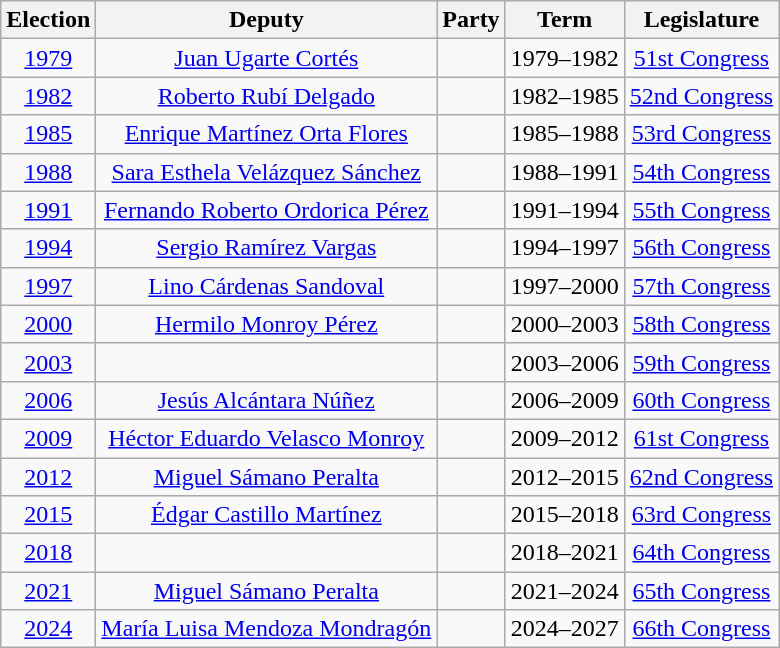<table class="wikitable sortable" style="text-align: center">
<tr>
<th>Election</th>
<th class="unsortable">Deputy</th>
<th class="unsortable">Party</th>
<th class="unsortable">Term</th>
<th class="unsortable">Legislature</th>
</tr>
<tr>
<td><a href='#'>1979</a></td>
<td><a href='#'>Juan Ugarte Cortés</a></td>
<td></td>
<td>1979–1982</td>
<td><a href='#'>51st Congress</a></td>
</tr>
<tr>
<td><a href='#'>1982</a></td>
<td><a href='#'>Roberto Rubí Delgado</a></td>
<td></td>
<td>1982–1985</td>
<td><a href='#'>52nd Congress</a></td>
</tr>
<tr>
<td><a href='#'>1985</a></td>
<td><a href='#'>Enrique Martínez Orta Flores</a></td>
<td></td>
<td>1985–1988</td>
<td><a href='#'>53rd Congress</a></td>
</tr>
<tr>
<td><a href='#'>1988</a></td>
<td><a href='#'>Sara Esthela Velázquez Sánchez</a></td>
<td></td>
<td>1988–1991</td>
<td><a href='#'>54th Congress</a></td>
</tr>
<tr>
<td><a href='#'>1991</a></td>
<td><a href='#'>Fernando Roberto Ordorica Pérez</a></td>
<td></td>
<td>1991–1994</td>
<td><a href='#'>55th Congress</a></td>
</tr>
<tr>
<td><a href='#'>1994</a></td>
<td><a href='#'>Sergio Ramírez Vargas</a></td>
<td></td>
<td>1994–1997</td>
<td><a href='#'>56th Congress</a></td>
</tr>
<tr>
<td><a href='#'>1997</a></td>
<td><a href='#'>Lino Cárdenas Sandoval</a></td>
<td></td>
<td>1997–2000</td>
<td><a href='#'>57th Congress</a></td>
</tr>
<tr>
<td><a href='#'>2000</a></td>
<td><a href='#'>Hermilo Monroy Pérez</a></td>
<td></td>
<td>2000–2003</td>
<td><a href='#'>58th Congress</a></td>
</tr>
<tr>
<td><a href='#'>2003</a></td>
<td></td>
<td></td>
<td>2003–2006</td>
<td><a href='#'>59th Congress</a></td>
</tr>
<tr>
<td><a href='#'>2006</a></td>
<td><a href='#'>Jesús Alcántara Núñez</a></td>
<td></td>
<td>2006–2009</td>
<td><a href='#'>60th Congress</a></td>
</tr>
<tr>
<td><a href='#'>2009</a></td>
<td><a href='#'>Héctor Eduardo Velasco Monroy</a></td>
<td></td>
<td>2009–2012</td>
<td><a href='#'>61st Congress</a></td>
</tr>
<tr>
<td><a href='#'>2012</a></td>
<td><a href='#'>Miguel Sámano Peralta</a></td>
<td></td>
<td>2012–2015</td>
<td><a href='#'>62nd Congress</a></td>
</tr>
<tr>
<td><a href='#'>2015</a></td>
<td><a href='#'>Édgar Castillo Martínez</a></td>
<td></td>
<td>2015–2018</td>
<td><a href='#'>63rd Congress</a></td>
</tr>
<tr>
<td><a href='#'>2018</a></td>
<td></td>
<td></td>
<td>2018–2021</td>
<td><a href='#'>64th Congress</a></td>
</tr>
<tr>
<td><a href='#'>2021</a></td>
<td><a href='#'>Miguel Sámano Peralta</a></td>
<td></td>
<td>2021–2024</td>
<td><a href='#'>65th Congress</a></td>
</tr>
<tr>
<td><a href='#'>2024</a></td>
<td><a href='#'>María Luisa Mendoza Mondragón</a></td>
<td></td>
<td>2024–2027</td>
<td><a href='#'>66th Congress</a></td>
</tr>
</table>
